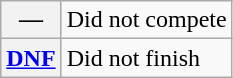<table class="wikitable">
<tr>
<th scope="row">—</th>
<td>Did not compete</td>
</tr>
<tr>
<th scope="row"><a href='#'>DNF</a></th>
<td>Did not finish</td>
</tr>
</table>
